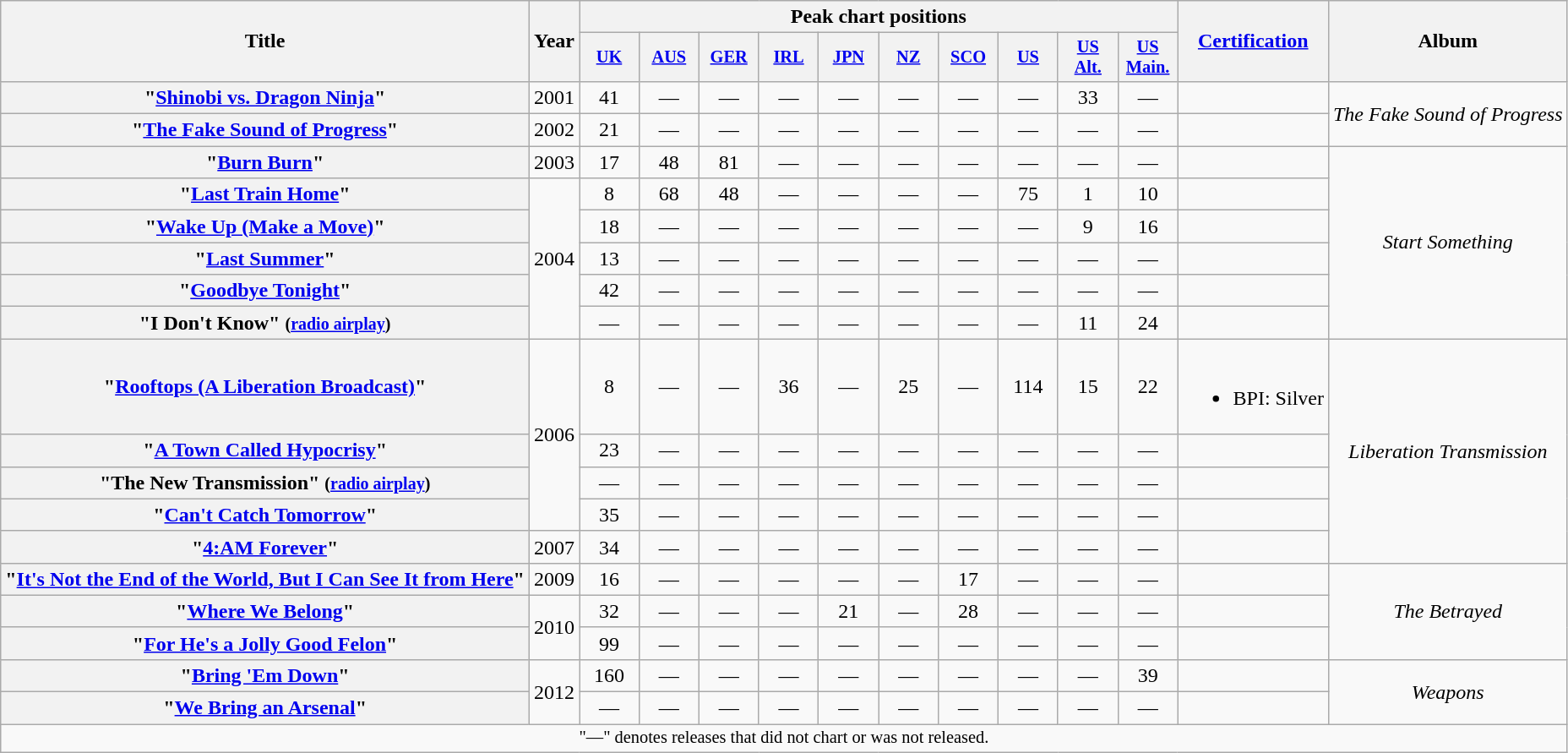<table class="wikitable plainrowheaders" style=text-align:center;>
<tr>
<th rowspan="2">Title</th>
<th rowspan="2">Year</th>
<th colspan="10">Peak chart positions</th>
<th rowspan="2"><a href='#'>Certification</a></th>
<th rowspan="2">Album</th>
</tr>
<tr>
<th style="width:3em;font-size:85%"><a href='#'>UK</a><br></th>
<th style="width:3em;font-size:85%"><a href='#'>AUS</a><br></th>
<th style="width:3em;font-size:85%"><a href='#'>GER</a><br></th>
<th style="width:3em;font-size:85%"><a href='#'>IRL</a><br></th>
<th style="width:3em;font-size:85%"><a href='#'>JPN</a><br></th>
<th style="width:3em;font-size:85%"><a href='#'>NZ</a><br></th>
<th style="width:3em;font-size:85%"><a href='#'>SCO</a><br></th>
<th style="width:3em;font-size:85%"><a href='#'>US</a><br></th>
<th style="width:3em;font-size:85%"><a href='#'>US<br>Alt.</a><br></th>
<th style="width:3em;font-size:85%"><a href='#'>US<br>Main.</a><br></th>
</tr>
<tr>
<th scope="row">"<a href='#'>Shinobi vs. Dragon Ninja</a>"</th>
<td>2001</td>
<td>41</td>
<td>—</td>
<td>—</td>
<td>—</td>
<td>—</td>
<td>—</td>
<td>—</td>
<td>—</td>
<td>33</td>
<td>—</td>
<td></td>
<td rowspan="2"><em>The Fake Sound of Progress</em></td>
</tr>
<tr>
<th scope="row">"<a href='#'>The Fake Sound of Progress</a>"</th>
<td>2002</td>
<td>21</td>
<td>—</td>
<td>—</td>
<td>—</td>
<td>—</td>
<td>—</td>
<td>—</td>
<td>—</td>
<td>—</td>
<td>—</td>
<td></td>
</tr>
<tr>
<th scope="row">"<a href='#'>Burn Burn</a>"</th>
<td>2003</td>
<td>17</td>
<td>48</td>
<td>81</td>
<td>—</td>
<td>—</td>
<td>—</td>
<td>—</td>
<td>—</td>
<td>—</td>
<td>—</td>
<td></td>
<td rowspan="6"><em>Start Something</em></td>
</tr>
<tr>
<th scope="row">"<a href='#'>Last Train Home</a>"</th>
<td rowspan="5">2004</td>
<td>8</td>
<td>68</td>
<td>48</td>
<td>—</td>
<td>—</td>
<td>—</td>
<td>—</td>
<td>75</td>
<td>1</td>
<td>10</td>
<td></td>
</tr>
<tr>
<th scope="row">"<a href='#'>Wake Up (Make a Move)</a>"</th>
<td>18</td>
<td>—</td>
<td>—</td>
<td>—</td>
<td>—</td>
<td>—</td>
<td>—</td>
<td>—</td>
<td>9</td>
<td>16</td>
<td></td>
</tr>
<tr>
<th scope="row">"<a href='#'>Last Summer</a>"</th>
<td>13</td>
<td>—</td>
<td>—</td>
<td>—</td>
<td>—</td>
<td>—</td>
<td>—</td>
<td>—</td>
<td>—</td>
<td>—</td>
<td></td>
</tr>
<tr>
<th scope="row">"<a href='#'>Goodbye Tonight</a>"</th>
<td>42</td>
<td>—</td>
<td>—</td>
<td>—</td>
<td>—</td>
<td>—</td>
<td>—</td>
<td>—</td>
<td>—</td>
<td>—</td>
<td></td>
</tr>
<tr>
<th scope="row">"I Don't Know" <small>(<a href='#'>radio airplay</a>)</small></th>
<td>—</td>
<td>—</td>
<td>—</td>
<td>—</td>
<td>—</td>
<td>—</td>
<td>—</td>
<td>—</td>
<td>11</td>
<td>24</td>
<td></td>
</tr>
<tr>
<th scope="row">"<a href='#'>Rooftops (A Liberation Broadcast)</a>"</th>
<td rowspan="4">2006</td>
<td>8</td>
<td>—</td>
<td>—</td>
<td>36</td>
<td>—</td>
<td>25</td>
<td>—</td>
<td>114</td>
<td>15</td>
<td>22</td>
<td><br><ul><li>BPI: Silver</li></ul></td>
<td rowspan="5"><em>Liberation Transmission</em></td>
</tr>
<tr>
<th scope="row">"<a href='#'>A Town Called Hypocrisy</a>"</th>
<td>23</td>
<td>—</td>
<td>—</td>
<td>—</td>
<td>—</td>
<td>—</td>
<td>—</td>
<td>—</td>
<td>—</td>
<td>—</td>
<td></td>
</tr>
<tr>
<th scope="row">"The New Transmission"  <small>(<a href='#'>radio airplay</a>)</small></th>
<td>—</td>
<td>—</td>
<td>—</td>
<td>—</td>
<td>—</td>
<td>—</td>
<td>—</td>
<td>—</td>
<td>—</td>
<td>—</td>
<td></td>
</tr>
<tr>
<th scope="row">"<a href='#'>Can't Catch Tomorrow</a>"</th>
<td>35</td>
<td>—</td>
<td>—</td>
<td>—</td>
<td>—</td>
<td>—</td>
<td>—</td>
<td>—</td>
<td>—</td>
<td>—</td>
<td></td>
</tr>
<tr>
<th scope="row">"<a href='#'>4:AM Forever</a>"</th>
<td>2007</td>
<td>34</td>
<td>—</td>
<td>—</td>
<td>—</td>
<td>—</td>
<td>—</td>
<td>—</td>
<td>—</td>
<td>—</td>
<td>—</td>
<td></td>
</tr>
<tr>
<th scope="row">"<a href='#'>It's Not the End of the World, But I Can See It from Here</a>"</th>
<td>2009</td>
<td>16</td>
<td>—</td>
<td>—</td>
<td>—</td>
<td>—</td>
<td>—</td>
<td>17</td>
<td>—</td>
<td>—</td>
<td>—</td>
<td></td>
<td rowspan="3"><em>The Betrayed</em></td>
</tr>
<tr>
<th scope="row">"<a href='#'>Where We Belong</a>"</th>
<td rowspan="2">2010</td>
<td>32</td>
<td>—</td>
<td>—</td>
<td>—</td>
<td>21</td>
<td>—</td>
<td>28</td>
<td>—</td>
<td>—</td>
<td>—</td>
<td></td>
</tr>
<tr>
<th scope="row">"<a href='#'>For He's a Jolly Good Felon</a>"</th>
<td>99</td>
<td>—</td>
<td>—</td>
<td>—</td>
<td>—</td>
<td>—</td>
<td>—</td>
<td>—</td>
<td>—</td>
<td>—</td>
<td></td>
</tr>
<tr>
<th scope="row">"<a href='#'>Bring 'Em Down</a>"</th>
<td rowspan="2">2012</td>
<td>160</td>
<td>—</td>
<td>—</td>
<td>—</td>
<td>—</td>
<td>—</td>
<td>—</td>
<td>—</td>
<td>—</td>
<td>39</td>
<td></td>
<td rowspan="2"><em>Weapons</em></td>
</tr>
<tr>
<th scope="row">"<a href='#'>We Bring an Arsenal</a>"</th>
<td>—</td>
<td>—</td>
<td>—</td>
<td>—</td>
<td>—</td>
<td>—</td>
<td>—</td>
<td>—</td>
<td>—</td>
<td>—</td>
<td></td>
</tr>
<tr>
<td colspan="15" style="font-size: 85%">"—" denotes releases that did not chart or was not released.</td>
</tr>
</table>
